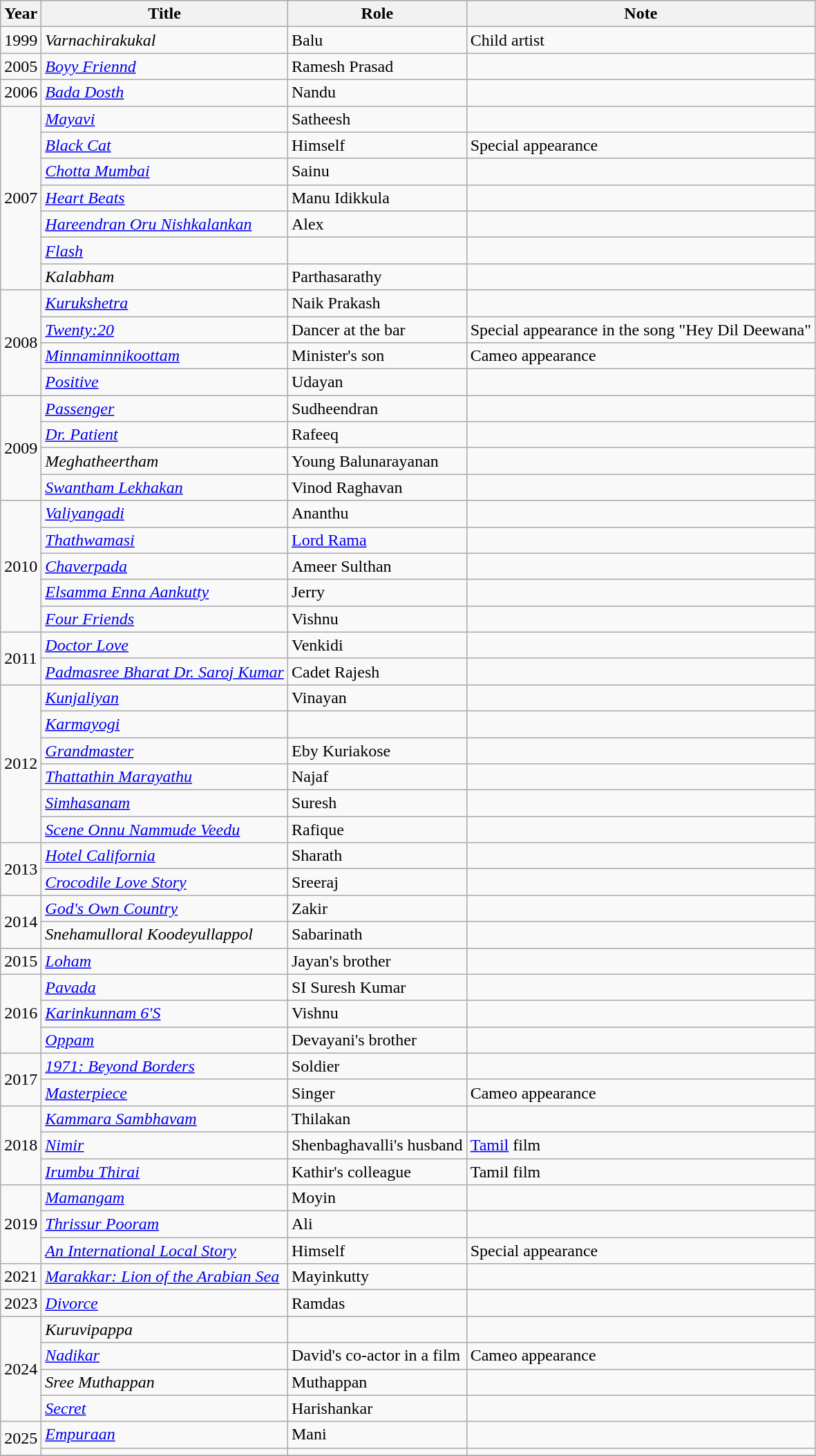<table class="wikitable sortable">
<tr>
<th scope="col">Year</th>
<th scope="col">Title</th>
<th scope="col">Role</th>
<th scope="col" class="unsortable">Note</th>
</tr>
<tr>
<td>1999</td>
<td><em>Varnachirakukal</em></td>
<td>Balu</td>
<td>Child artist</td>
</tr>
<tr>
<td>2005</td>
<td><em><a href='#'>Boyy Friennd</a></em></td>
<td>Ramesh Prasad</td>
<td></td>
</tr>
<tr>
<td>2006</td>
<td><em><a href='#'>Bada Dosth</a></em></td>
<td>Nandu</td>
<td></td>
</tr>
<tr>
<td rowspan="7">2007</td>
<td><em><a href='#'>Mayavi</a></em></td>
<td>Satheesh</td>
<td></td>
</tr>
<tr>
<td><em><a href='#'>Black Cat</a></em></td>
<td>Himself</td>
<td>Special appearance</td>
</tr>
<tr>
<td><em><a href='#'>Chotta Mumbai</a></em></td>
<td>Sainu</td>
<td></td>
</tr>
<tr>
<td><em><a href='#'>Heart Beats</a></em></td>
<td>Manu Idikkula</td>
<td></td>
</tr>
<tr>
<td><em><a href='#'>Hareendran Oru Nishkalankan</a></em></td>
<td>Alex</td>
<td></td>
</tr>
<tr>
<td><em><a href='#'>Flash</a></em></td>
<td></td>
<td></td>
</tr>
<tr>
<td><em>Kalabham</em></td>
<td>Parthasarathy</td>
<td></td>
</tr>
<tr>
<td rowspan="4">2008</td>
<td><em><a href='#'>Kurukshetra</a></em></td>
<td>Naik Prakash</td>
<td></td>
</tr>
<tr>
<td><em><a href='#'>Twenty:20</a></em></td>
<td>Dancer at the bar</td>
<td>Special appearance in the song "Hey Dil Deewana"</td>
</tr>
<tr>
<td><em><a href='#'>Minnaminnikoottam</a></em></td>
<td>Minister's son</td>
<td>Cameo appearance</td>
</tr>
<tr>
<td><em><a href='#'>Positive</a></em></td>
<td>Udayan</td>
<td></td>
</tr>
<tr>
<td rowspan="4">2009</td>
<td><em><a href='#'>Passenger</a></em></td>
<td>Sudheendran</td>
<td></td>
</tr>
<tr>
<td><em><a href='#'>Dr. Patient</a></em></td>
<td>Rafeeq</td>
<td></td>
</tr>
<tr>
<td><em>Meghatheertham</em></td>
<td>Young Balunarayanan</td>
<td></td>
</tr>
<tr>
<td><em><a href='#'>Swantham Lekhakan</a></em></td>
<td>Vinod Raghavan</td>
<td></td>
</tr>
<tr>
<td rowspan="5">2010</td>
<td><em><a href='#'>Valiyangadi</a></em></td>
<td>Ananthu</td>
<td></td>
</tr>
<tr>
<td><em><a href='#'>Thathwamasi</a></em></td>
<td><a href='#'>Lord Rama</a></td>
<td></td>
</tr>
<tr>
<td><em><a href='#'>Chaverpada</a></em></td>
<td>Ameer Sulthan</td>
<td></td>
</tr>
<tr>
<td><em><a href='#'>Elsamma Enna Aankutty</a></em></td>
<td>Jerry</td>
<td></td>
</tr>
<tr>
<td><em><a href='#'>Four Friends</a></em></td>
<td>Vishnu</td>
<td></td>
</tr>
<tr>
<td rowspan="2">2011</td>
<td><em><a href='#'>Doctor Love</a></em></td>
<td>Venkidi</td>
<td></td>
</tr>
<tr>
<td><em><a href='#'>Padmasree Bharat Dr. Saroj Kumar</a></em></td>
<td>Cadet Rajesh</td>
<td></td>
</tr>
<tr>
<td rowspan="6">2012</td>
<td><em><a href='#'>Kunjaliyan</a></em></td>
<td>Vinayan</td>
<td></td>
</tr>
<tr>
<td><em><a href='#'>Karmayogi</a></em></td>
<td></td>
<td></td>
</tr>
<tr>
<td><em><a href='#'>Grandmaster</a></em></td>
<td>Eby Kuriakose</td>
<td></td>
</tr>
<tr>
<td><em><a href='#'>Thattathin Marayathu</a></em></td>
<td>Najaf</td>
<td></td>
</tr>
<tr>
<td><em><a href='#'>Simhasanam</a></em></td>
<td>Suresh</td>
<td></td>
</tr>
<tr>
<td><em><a href='#'>Scene Onnu Nammude Veedu</a></em></td>
<td>Rafique</td>
<td></td>
</tr>
<tr>
<td rowspan="2">2013</td>
<td><a href='#'><em>Hotel California</em></a></td>
<td>Sharath</td>
<td></td>
</tr>
<tr>
<td><em><a href='#'>Crocodile Love Story</a></em></td>
<td>Sreeraj</td>
<td></td>
</tr>
<tr>
<td rowspan="2">2014</td>
<td><em><a href='#'>God's Own Country</a></em></td>
<td>Zakir</td>
<td></td>
</tr>
<tr>
<td><em>Snehamulloral Koodeyullappol</em></td>
<td>Sabarinath</td>
<td></td>
</tr>
<tr>
<td>2015</td>
<td><em><a href='#'>Loham</a></em></td>
<td>Jayan's brother</td>
<td></td>
</tr>
<tr>
<td rowspan="3">2016</td>
<td><em><a href='#'>Pavada</a></em></td>
<td>SI Suresh Kumar</td>
<td></td>
</tr>
<tr>
<td><em><a href='#'>Karinkunnam 6'S</a></em></td>
<td>Vishnu</td>
<td></td>
</tr>
<tr>
<td><em><a href='#'>Oppam</a></em></td>
<td>Devayani's brother</td>
<td></td>
</tr>
<tr>
<td rowspan="2">2017</td>
<td><em><a href='#'>1971: Beyond Borders</a></em></td>
<td>Soldier</td>
<td></td>
</tr>
<tr>
<td><em><a href='#'>Masterpiece</a></em></td>
<td>Singer</td>
<td>Cameo appearance</td>
</tr>
<tr>
<td rowspan="3">2018</td>
<td><em><a href='#'>Kammara Sambhavam</a></em></td>
<td>Thilakan</td>
<td></td>
</tr>
<tr>
<td><em><a href='#'>Nimir</a></em></td>
<td>Shenbaghavalli's husband</td>
<td><a href='#'>Tamil</a> film</td>
</tr>
<tr>
<td><a href='#'><em>Irumbu Thirai</em></a></td>
<td>Kathir's colleague</td>
<td>Tamil film</td>
</tr>
<tr>
<td rowspan="3">2019</td>
<td><em><a href='#'>Mamangam</a></em></td>
<td>Moyin</td>
<td></td>
</tr>
<tr>
<td><em><a href='#'>Thrissur Pooram</a></em></td>
<td>Ali</td>
<td></td>
</tr>
<tr>
<td><em><a href='#'>An International Local Story</a></em></td>
<td>Himself</td>
<td>Special appearance</td>
</tr>
<tr>
<td>2021</td>
<td><em><a href='#'>Marakkar: Lion of the Arabian Sea</a></em></td>
<td>Mayinkutty</td>
<td></td>
</tr>
<tr>
<td>2023</td>
<td><a href='#'><em>Divorce</em></a></td>
<td>Ramdas</td>
<td></td>
</tr>
<tr>
<td rowspan="4">2024</td>
<td><em>Kuruvipappa</em></td>
<td></td>
<td></td>
</tr>
<tr>
<td><em><a href='#'>Nadikar</a></em></td>
<td>David's co-actor in a film</td>
<td>Cameo appearance</td>
</tr>
<tr>
<td><em>Sree Muthappan</em></td>
<td>Muthappan</td>
<td></td>
</tr>
<tr>
<td><em><a href='#'>Secret</a></em></td>
<td>Harishankar</td>
<td></td>
</tr>
<tr>
<td rowspan=2>2025</td>
<td><em><a href='#'>Empuraan</a></em></td>
<td>Mani</td>
<td></td>
</tr>
<tr>
<td></td>
<td></td>
<td></td>
</tr>
<tr>
</tr>
</table>
